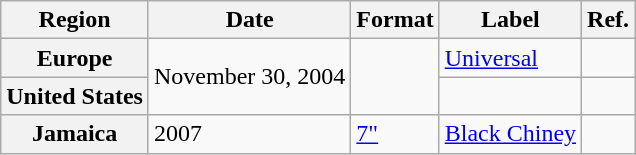<table class="wikitable">
<tr>
<th>Region</th>
<th>Date</th>
<th>Format</th>
<th>Label</th>
<th>Ref.</th>
</tr>
<tr>
<th>Europe</th>
<td rowspan="2">November 30, 2004</td>
<td rowspan="2"></td>
<td><a href='#'>Universal</a></td>
<td></td>
</tr>
<tr>
<th>United States</th>
<td></td>
<td></td>
</tr>
<tr>
<th>Jamaica</th>
<td>2007</td>
<td><a href='#'>7"</a></td>
<td><a href='#'>Black Chiney</a></td>
<td></td>
</tr>
</table>
